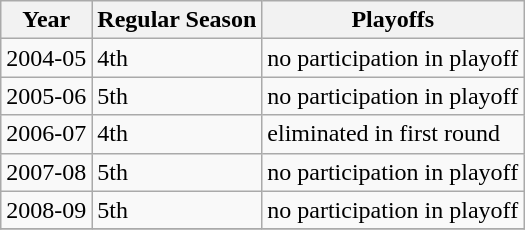<table class="wikitable">
<tr>
<th>Year</th>
<th>Regular Season</th>
<th>Playoffs</th>
</tr>
<tr>
<td>2004-05</td>
<td>4th</td>
<td>no participation in playoff</td>
</tr>
<tr>
<td>2005-06</td>
<td>5th</td>
<td>no participation in playoff</td>
</tr>
<tr>
<td>2006-07</td>
<td>4th</td>
<td>eliminated in first round</td>
</tr>
<tr>
<td>2007-08</td>
<td>5th</td>
<td>no participation in playoff</td>
</tr>
<tr>
<td>2008-09</td>
<td>5th</td>
<td>no participation in playoff</td>
</tr>
<tr>
</tr>
</table>
